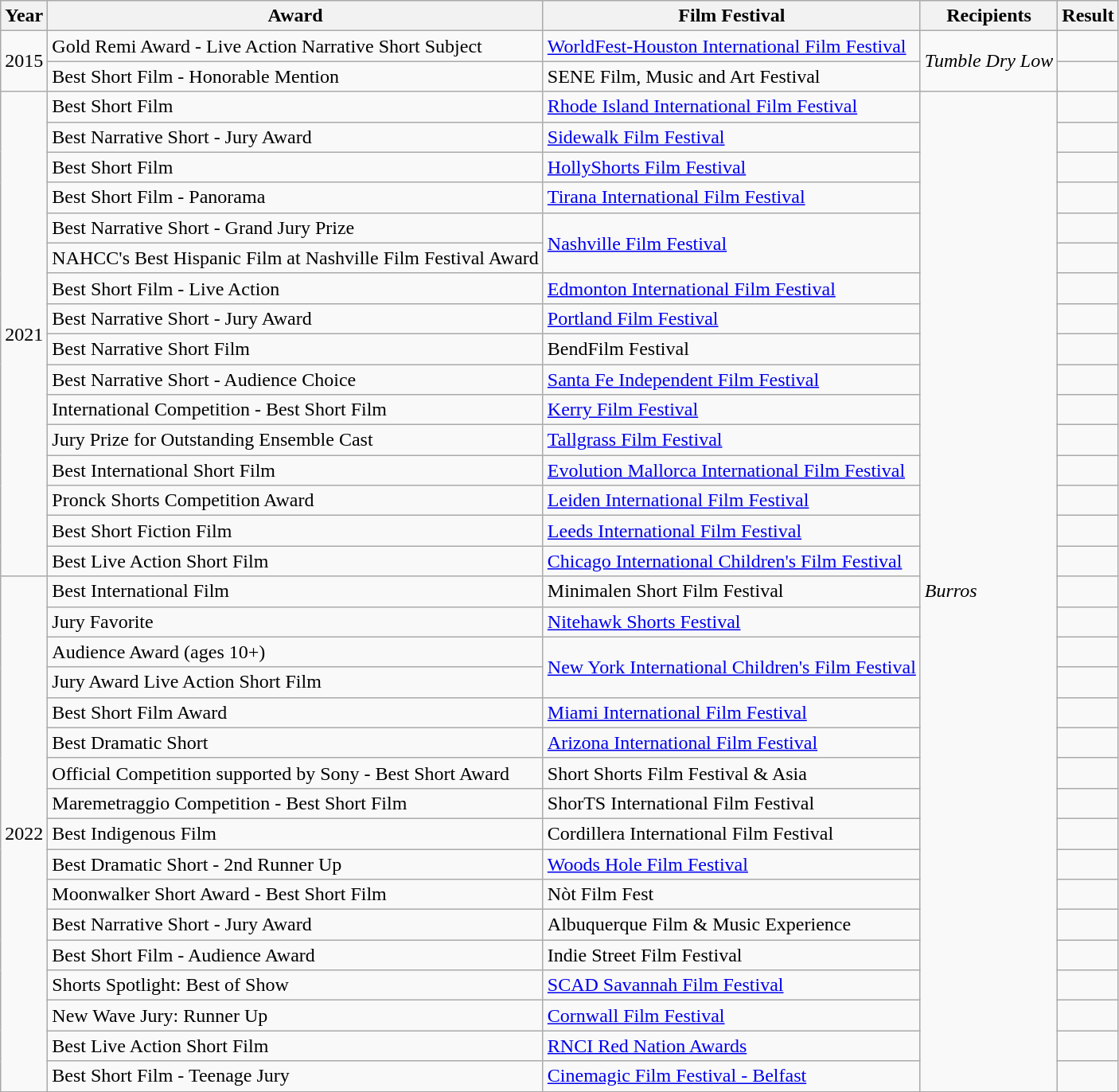<table class="wikitable">
<tr>
<th>Year</th>
<th>Award</th>
<th>Film Festival</th>
<th>Recipients</th>
<th>Result</th>
</tr>
<tr>
<td rowspan="2">2015</td>
<td>Gold Remi Award - Live Action Narrative Short Subject</td>
<td><a href='#'>WorldFest-Houston International Film Festival</a></td>
<td rowspan="2"><em>Tumble Dry Low</em></td>
<td></td>
</tr>
<tr>
<td>Best Short Film - Honorable Mention</td>
<td>SENE Film, Music and Art Festival</td>
<td></td>
</tr>
<tr>
<td rowspan="16">2021</td>
<td>Best Short Film</td>
<td><a href='#'>Rhode Island International Film Festival</a></td>
<td rowspan="33"><em>Burros</em></td>
<td></td>
</tr>
<tr>
<td>Best Narrative Short - Jury Award</td>
<td><a href='#'>Sidewalk Film Festival</a></td>
<td></td>
</tr>
<tr>
<td>Best Short Film</td>
<td><a href='#'>HollyShorts Film Festival</a></td>
<td></td>
</tr>
<tr>
<td>Best Short Film - Panorama</td>
<td><a href='#'>Tirana International Film Festival</a></td>
<td></td>
</tr>
<tr>
<td>Best Narrative Short - Grand Jury Prize</td>
<td rowspan="2"><a href='#'>Nashville Film Festival</a></td>
<td></td>
</tr>
<tr>
<td>NAHCC's Best Hispanic Film at Nashville Film Festival Award</td>
<td></td>
</tr>
<tr>
<td>Best Short Film - Live Action</td>
<td><a href='#'>Edmonton International Film Festival</a></td>
<td></td>
</tr>
<tr>
<td>Best Narrative Short - Jury Award</td>
<td><a href='#'>Portland Film Festival</a></td>
<td></td>
</tr>
<tr>
<td>Best Narrative Short Film</td>
<td>BendFilm Festival</td>
<td></td>
</tr>
<tr>
<td>Best Narrative Short - Audience Choice</td>
<td><a href='#'>Santa Fe Independent Film Festival</a></td>
<td></td>
</tr>
<tr>
<td>International Competition - Best Short Film</td>
<td><a href='#'>Kerry Film Festival</a></td>
<td></td>
</tr>
<tr>
<td>Jury Prize for Outstanding Ensemble Cast</td>
<td><a href='#'>Tallgrass Film Festival</a></td>
<td></td>
</tr>
<tr>
<td>Best International Short Film</td>
<td><a href='#'>Evolution Mallorca International Film Festival</a></td>
<td></td>
</tr>
<tr>
<td>Pronck Shorts Competition Award</td>
<td><a href='#'>Leiden International Film Festival</a></td>
<td></td>
</tr>
<tr>
<td>Best Short Fiction Film</td>
<td><a href='#'>Leeds International Film Festival</a></td>
<td></td>
</tr>
<tr>
<td>Best Live Action Short Film</td>
<td><a href='#'>Chicago International Children's Film Festival</a></td>
<td></td>
</tr>
<tr>
<td rowspan="17">2022</td>
<td>Best International Film</td>
<td>Minimalen Short Film Festival</td>
<td></td>
</tr>
<tr>
<td>Jury Favorite</td>
<td><a href='#'>Nitehawk Shorts Festival</a></td>
<td></td>
</tr>
<tr>
<td>Audience Award (ages 10+)</td>
<td rowspan="2"><a href='#'>New York International Children's Film Festival</a></td>
<td></td>
</tr>
<tr>
<td>Jury Award Live Action Short Film</td>
<td></td>
</tr>
<tr>
<td>Best Short Film Award</td>
<td><a href='#'>Miami International Film Festival</a></td>
<td></td>
</tr>
<tr>
<td>Best Dramatic Short</td>
<td><a href='#'>Arizona International Film Festival</a></td>
<td></td>
</tr>
<tr>
<td>Official Competition supported by Sony - Best Short Award</td>
<td>Short Shorts Film Festival & Asia</td>
<td></td>
</tr>
<tr>
<td>Maremetraggio Competition - Best Short Film</td>
<td>ShorTS International Film Festival</td>
<td></td>
</tr>
<tr>
<td>Best Indigenous Film</td>
<td>Cordillera International Film Festival</td>
<td></td>
</tr>
<tr>
<td>Best Dramatic Short - 2nd Runner Up</td>
<td><a href='#'>Woods Hole Film Festival</a></td>
<td></td>
</tr>
<tr>
<td>Moonwalker Short Award - Best Short Film</td>
<td>Nòt Film Fest</td>
<td></td>
</tr>
<tr>
<td>Best Narrative Short - Jury Award</td>
<td>Albuquerque Film & Music Experience</td>
<td></td>
</tr>
<tr>
<td>Best Short Film - Audience Award</td>
<td>Indie Street Film Festival</td>
<td></td>
</tr>
<tr>
<td>Shorts Spotlight: Best of Show</td>
<td><a href='#'>SCAD Savannah Film Festival</a></td>
<td></td>
</tr>
<tr>
<td>New Wave Jury: Runner Up</td>
<td><a href='#'>Cornwall Film Festival</a></td>
<td></td>
</tr>
<tr>
<td>Best Live Action Short Film</td>
<td><a href='#'>RNCI Red Nation Awards</a></td>
<td></td>
</tr>
<tr>
<td>Best Short Film - Teenage Jury</td>
<td><a href='#'>Cinemagic Film Festival - Belfast</a></td>
<td></td>
</tr>
</table>
